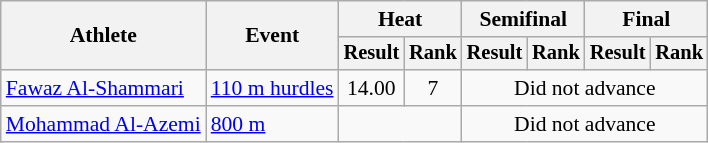<table class="wikitable" style="font-size:90%">
<tr>
<th rowspan=2>Athlete</th>
<th rowspan=2>Event</th>
<th colspan="2">Heat</th>
<th colspan="2">Semifinal</th>
<th colspan="2">Final</th>
</tr>
<tr style="font-size:95%">
<th>Result</th>
<th>Rank</th>
<th>Result</th>
<th>Rank</th>
<th>Result</th>
<th>Rank</th>
</tr>
<tr align=center>
<td align=left><a href='#'>Fawaz Al-Shammari</a></td>
<td align=left><a href='#'>110 m hurdles</a></td>
<td>14.00</td>
<td>7</td>
<td colspan=4>Did not advance</td>
</tr>
<tr align=center>
<td align=left><a href='#'>Mohammad Al-Azemi</a></td>
<td align=left><a href='#'>800 m</a></td>
<td colspan=2></td>
<td colspan=4>Did not advance</td>
</tr>
</table>
